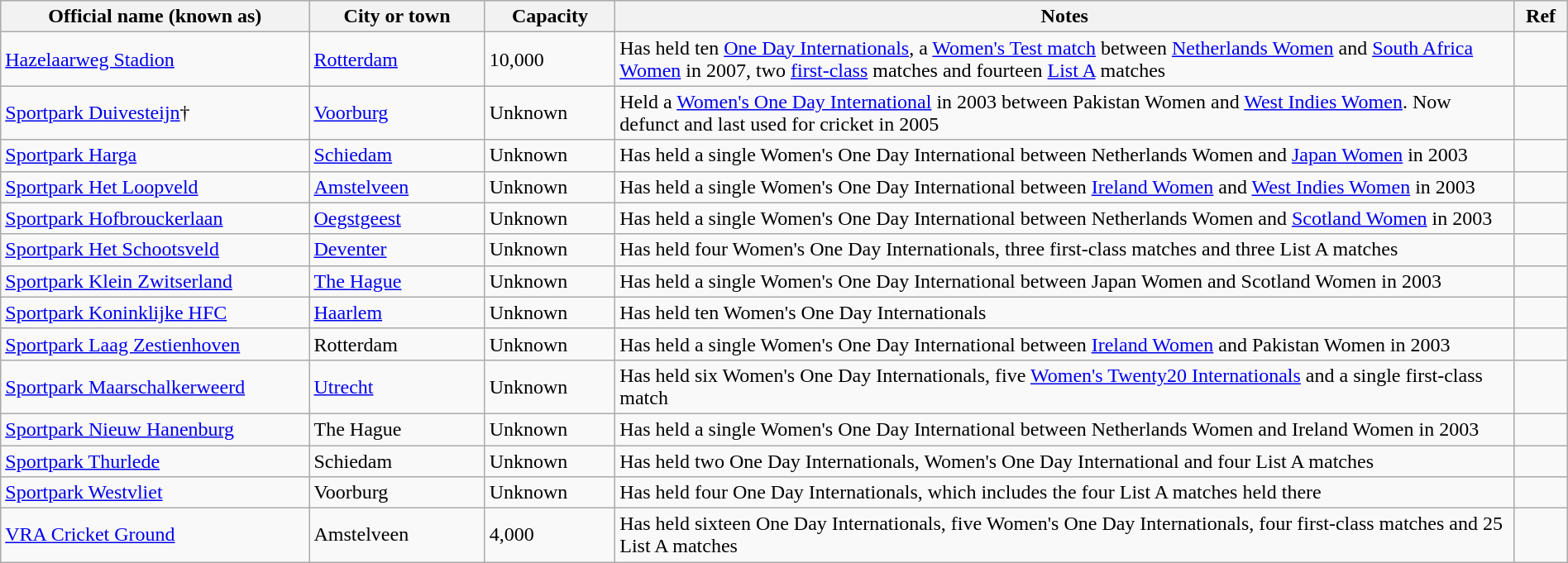<table class="wikitable"  style="width:100%;">
<tr style="background:#efefef;">
<th style="width:10%;">Official name (known as)</th>
<th width=5%>City or town</th>
<th width=3%>Capacity</th>
<th style="width:30%;">Notes</th>
<th width=1%>Ref</th>
</tr>
<tr>
<td><a href='#'>Hazelaarweg Stadion</a></td>
<td><a href='#'>Rotterdam</a></td>
<td>10,000</td>
<td>Has held ten <a href='#'>One Day Internationals</a>, a <a href='#'>Women's Test match</a> between <a href='#'>Netherlands Women</a> and <a href='#'>South Africa Women</a> in 2007, two <a href='#'>first-class</a> matches and fourteen <a href='#'>List A</a> matches</td>
<td></td>
</tr>
<tr>
<td><a href='#'>Sportpark Duivesteijn</a>†</td>
<td><a href='#'>Voorburg</a></td>
<td>Unknown</td>
<td>Held a <a href='#'>Women's One Day International</a> in 2003 between Pakistan Women and <a href='#'>West Indies Women</a>. Now defunct and last used for cricket in 2005</td>
<td></td>
</tr>
<tr>
<td><a href='#'>Sportpark Harga</a></td>
<td><a href='#'>Schiedam</a></td>
<td>Unknown</td>
<td>Has held a single Women's One Day International between Netherlands Women and <a href='#'>Japan Women</a> in 2003</td>
<td></td>
</tr>
<tr>
<td><a href='#'>Sportpark Het Loopveld</a></td>
<td><a href='#'>Amstelveen</a></td>
<td>Unknown</td>
<td>Has held a single Women's One Day International between <a href='#'>Ireland Women</a> and <a href='#'>West Indies Women</a> in 2003</td>
<td></td>
</tr>
<tr>
<td><a href='#'>Sportpark Hofbrouckerlaan</a></td>
<td><a href='#'>Oegstgeest</a></td>
<td>Unknown</td>
<td>Has held a single Women's One Day International between Netherlands Women and <a href='#'>Scotland Women</a> in 2003</td>
<td></td>
</tr>
<tr>
<td><a href='#'>Sportpark Het Schootsveld</a></td>
<td><a href='#'>Deventer</a></td>
<td>Unknown</td>
<td>Has held four Women's One Day Internationals, three first-class matches and three List A matches</td>
<td></td>
</tr>
<tr>
<td><a href='#'>Sportpark Klein Zwitserland</a></td>
<td><a href='#'>The Hague</a></td>
<td>Unknown</td>
<td>Has held a single Women's One Day International between Japan Women and Scotland Women in 2003</td>
<td></td>
</tr>
<tr>
<td><a href='#'>Sportpark Koninklijke HFC</a></td>
<td><a href='#'>Haarlem</a></td>
<td>Unknown</td>
<td>Has held ten Women's One Day Internationals</td>
<td></td>
</tr>
<tr>
<td><a href='#'>Sportpark Laag Zestienhoven</a></td>
<td>Rotterdam</td>
<td>Unknown</td>
<td>Has held a single Women's One Day International between <a href='#'>Ireland Women</a> and Pakistan Women in 2003</td>
<td></td>
</tr>
<tr>
<td><a href='#'>Sportpark Maarschalkerweerd</a></td>
<td><a href='#'>Utrecht</a></td>
<td>Unknown</td>
<td>Has held six Women's One Day Internationals, five <a href='#'>Women's Twenty20 Internationals</a> and a single first-class match</td>
<td></td>
</tr>
<tr>
<td><a href='#'>Sportpark Nieuw Hanenburg</a></td>
<td>The Hague</td>
<td>Unknown</td>
<td>Has held a single Women's One Day International between Netherlands Women and Ireland Women in 2003</td>
<td></td>
</tr>
<tr>
<td><a href='#'>Sportpark Thurlede</a></td>
<td>Schiedam</td>
<td>Unknown</td>
<td>Has held two One Day Internationals, Women's One Day International and four List A matches</td>
<td></td>
</tr>
<tr>
<td><a href='#'>Sportpark Westvliet</a></td>
<td>Voorburg</td>
<td>Unknown</td>
<td>Has held four One Day Internationals, which includes the four List A matches held there</td>
<td></td>
</tr>
<tr>
<td><a href='#'>VRA Cricket Ground</a></td>
<td>Amstelveen</td>
<td>4,000</td>
<td>Has held sixteen One Day Internationals, five Women's One Day Internationals, four first-class matches and 25 List A matches</td>
<td></td>
</tr>
</table>
